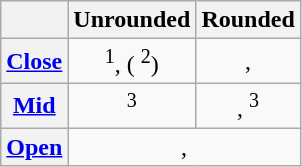<table class="wikitable" style="text-align: center;">
<tr>
<th></th>
<th>Unrounded</th>
<th>Rounded</th>
</tr>
<tr>
<th><a href='#'>Close</a></th>
<td> <sup>1</sup>, ( <sup>2</sup>) </td>
<td>,  </td>
</tr>
<tr>
<th><a href='#'>Mid</a></th>
<td><sup>3</sup> </td>
<td>,  <sup>3</sup></td>
</tr>
<tr>
<th><a href='#'>Open</a></th>
<td colspan="2">,  </td>
</tr>
</table>
